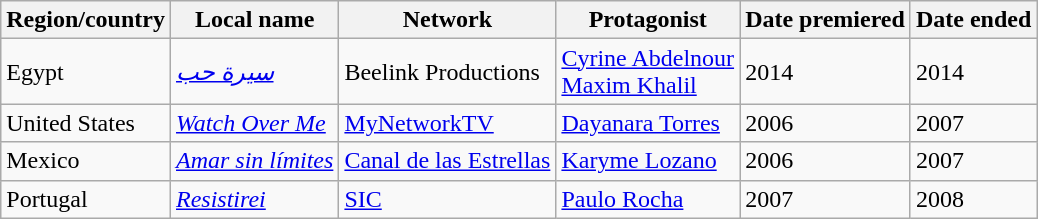<table class="wikitable">
<tr>
<th>Region/country</th>
<th>Local name</th>
<th>Network</th>
<th>Protagonist</th>
<th>Date premiered</th>
<th>Date ended</th>
</tr>
<tr>
<td>Egypt</td>
<td><em><a href='#'>سيرة حب</a></em></td>
<td>Beelink Productions</td>
<td><a href='#'>Cyrine Abdelnour</a><br><a href='#'>Maxim Khalil</a></td>
<td>2014</td>
<td>2014</td>
</tr>
<tr>
<td>United States</td>
<td><em><a href='#'>Watch Over Me</a></em></td>
<td><a href='#'>MyNetworkTV</a></td>
<td><a href='#'>Dayanara Torres</a></td>
<td>2006</td>
<td>2007</td>
</tr>
<tr>
<td>Mexico</td>
<td><em><a href='#'>Amar sin límites</a></em></td>
<td><a href='#'>Canal de las Estrellas</a></td>
<td><a href='#'>Karyme Lozano</a></td>
<td>2006</td>
<td>2007</td>
</tr>
<tr>
<td>Portugal</td>
<td><em><a href='#'>Resistirei</a></em></td>
<td><a href='#'>SIC</a></td>
<td><a href='#'>Paulo Rocha</a></td>
<td>2007</td>
<td>2008</td>
</tr>
</table>
